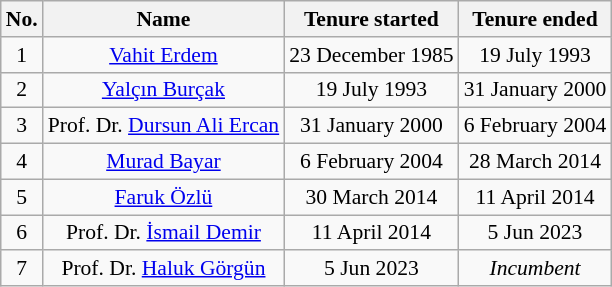<table class=wikitable style="text-align:center; font-size:90%;">
<tr>
<th>No.</th>
<th>Name</th>
<th>Tenure started</th>
<th>Tenure ended</th>
</tr>
<tr>
<td>1</td>
<td><a href='#'>Vahit Erdem</a></td>
<td>23 December 1985</td>
<td>19 July 1993</td>
</tr>
<tr>
<td>2</td>
<td><a href='#'>Yalçın Burçak</a></td>
<td>19 July 1993</td>
<td>31 January 2000</td>
</tr>
<tr>
<td>3</td>
<td>Prof. Dr. <a href='#'>Dursun Ali Ercan</a></td>
<td>31 January 2000</td>
<td>6 February 2004</td>
</tr>
<tr>
<td>4</td>
<td><a href='#'>Murad Bayar</a></td>
<td>6 February 2004</td>
<td>28 March 2014</td>
</tr>
<tr>
<td>5</td>
<td><a href='#'>Faruk Özlü</a> </td>
<td>30 March 2014</td>
<td>11 April 2014</td>
</tr>
<tr>
<td>6</td>
<td>Prof. Dr. <a href='#'>İsmail Demir</a></td>
<td>11 April 2014</td>
<td>5 Jun 2023</td>
</tr>
<tr>
<td>7</td>
<td>Prof. Dr. <a href='#'>Haluk Görgün</a></td>
<td>5 Jun 2023</td>
<td><em>Incumbent</em></td>
</tr>
</table>
